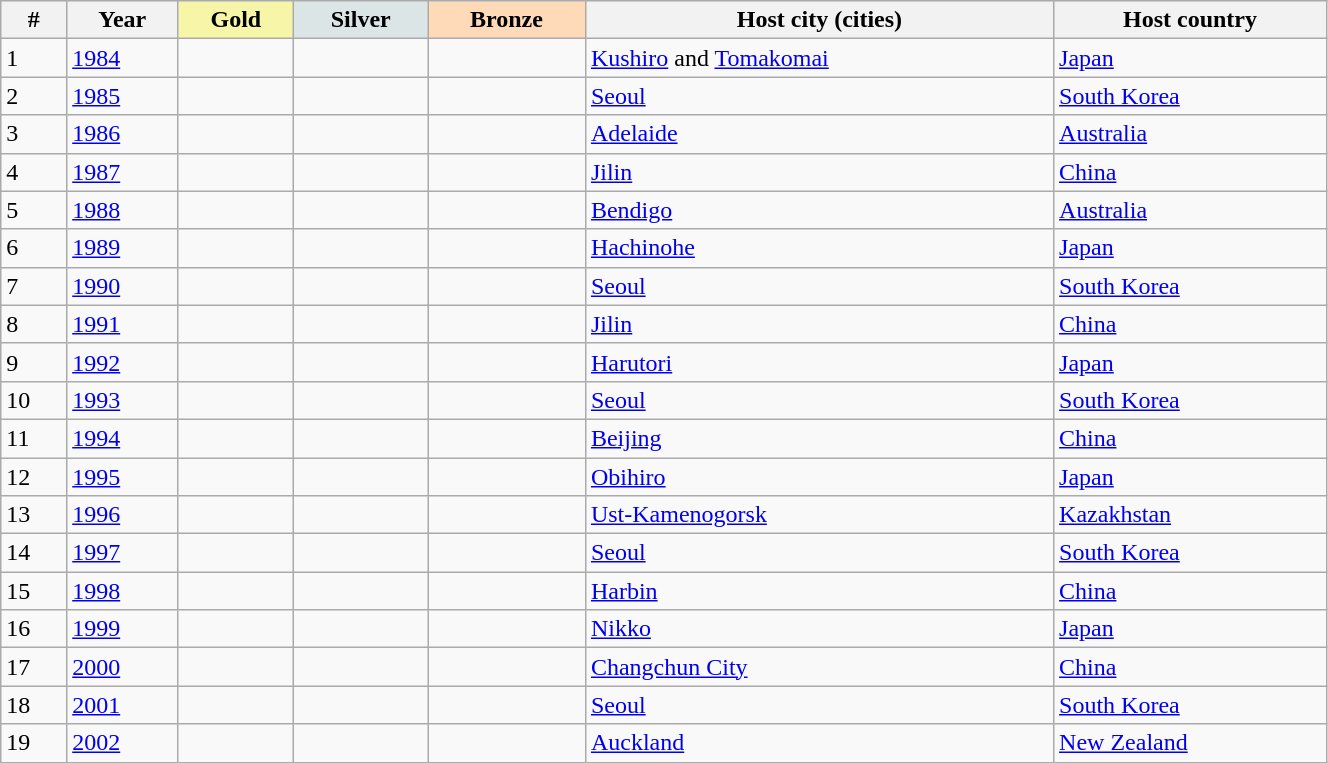<table class="wikitable sortable" width="70%">
<tr bgcolor="#efefef" align=left>
<th>#</th>
<th>Year</th>
<th style="background-color: #F7F6A8;"> Gold</th>
<th style="background-color: #DCE5E5;"> Silver</th>
<th style="background-color: #FFDAB9;"> Bronze</th>
<th>Host city (cities)</th>
<th>Host country</th>
</tr>
<tr>
<td>1</td>
<td><a href='#'>1984</a></td>
<td></td>
<td></td>
<td></td>
<td><a href='#'>Kushiro</a> and <a href='#'>Tomakomai</a></td>
<td><a href='#'>Japan</a></td>
</tr>
<tr>
<td>2</td>
<td><a href='#'>1985</a></td>
<td></td>
<td></td>
<td></td>
<td><a href='#'>Seoul</a></td>
<td><a href='#'>South Korea</a></td>
</tr>
<tr>
<td>3</td>
<td><a href='#'>1986</a></td>
<td></td>
<td></td>
<td></td>
<td><a href='#'>Adelaide</a></td>
<td><a href='#'>Australia</a></td>
</tr>
<tr>
<td>4</td>
<td><a href='#'>1987</a></td>
<td></td>
<td></td>
<td></td>
<td><a href='#'>Jilin</a></td>
<td><a href='#'>China</a></td>
</tr>
<tr>
<td>5</td>
<td><a href='#'>1988</a></td>
<td></td>
<td></td>
<td></td>
<td><a href='#'>Bendigo</a></td>
<td><a href='#'>Australia</a></td>
</tr>
<tr>
<td>6</td>
<td><a href='#'>1989</a></td>
<td></td>
<td></td>
<td></td>
<td><a href='#'>Hachinohe</a></td>
<td><a href='#'>Japan</a></td>
</tr>
<tr>
<td>7</td>
<td><a href='#'>1990</a></td>
<td></td>
<td></td>
<td></td>
<td><a href='#'>Seoul</a></td>
<td><a href='#'>South Korea</a></td>
</tr>
<tr>
<td>8</td>
<td><a href='#'>1991</a></td>
<td></td>
<td></td>
<td></td>
<td><a href='#'>Jilin</a></td>
<td><a href='#'>China</a></td>
</tr>
<tr>
<td>9</td>
<td><a href='#'>1992</a></td>
<td></td>
<td></td>
<td></td>
<td><a href='#'>Harutori</a></td>
<td><a href='#'>Japan</a></td>
</tr>
<tr>
<td>10</td>
<td><a href='#'>1993</a></td>
<td></td>
<td></td>
<td></td>
<td><a href='#'>Seoul</a></td>
<td><a href='#'>South Korea</a></td>
</tr>
<tr>
<td>11</td>
<td><a href='#'>1994</a></td>
<td></td>
<td></td>
<td></td>
<td><a href='#'>Beijing</a></td>
<td><a href='#'>China</a></td>
</tr>
<tr>
<td>12</td>
<td><a href='#'>1995</a></td>
<td></td>
<td></td>
<td></td>
<td><a href='#'>Obihiro</a></td>
<td><a href='#'>Japan</a></td>
</tr>
<tr>
<td>13</td>
<td><a href='#'>1996</a></td>
<td></td>
<td></td>
<td></td>
<td><a href='#'>Ust-Kamenogorsk</a></td>
<td><a href='#'>Kazakhstan</a></td>
</tr>
<tr>
<td>14</td>
<td><a href='#'>1997</a></td>
<td></td>
<td></td>
<td></td>
<td><a href='#'>Seoul</a></td>
<td><a href='#'>South Korea</a></td>
</tr>
<tr>
<td>15</td>
<td><a href='#'>1998</a></td>
<td></td>
<td></td>
<td></td>
<td><a href='#'>Harbin</a></td>
<td><a href='#'>China</a></td>
</tr>
<tr>
<td>16</td>
<td><a href='#'>1999</a></td>
<td></td>
<td></td>
<td></td>
<td><a href='#'>Nikko</a></td>
<td><a href='#'>Japan</a></td>
</tr>
<tr>
<td>17</td>
<td><a href='#'>2000</a></td>
<td></td>
<td></td>
<td></td>
<td><a href='#'>Changchun City</a></td>
<td><a href='#'>China</a></td>
</tr>
<tr>
<td>18</td>
<td><a href='#'>2001</a></td>
<td></td>
<td></td>
<td></td>
<td><a href='#'>Seoul</a></td>
<td><a href='#'>South Korea</a></td>
</tr>
<tr>
<td>19</td>
<td><a href='#'>2002</a></td>
<td></td>
<td></td>
<td></td>
<td><a href='#'>Auckland</a></td>
<td><a href='#'>New Zealand</a></td>
</tr>
</table>
